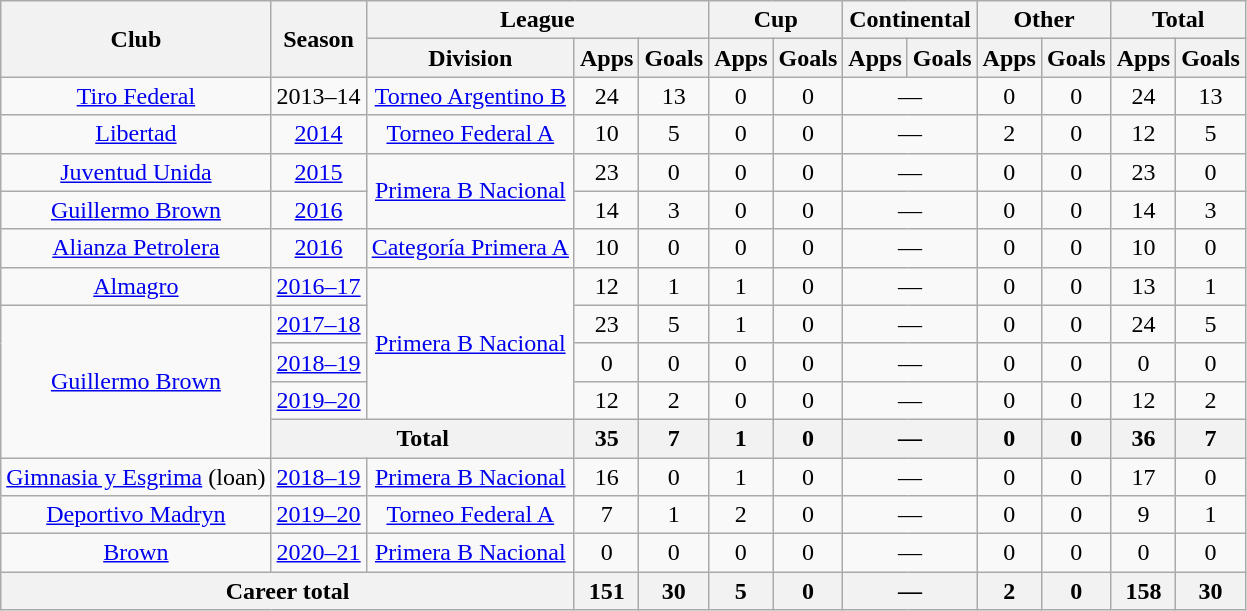<table class="wikitable" style="text-align:center">
<tr>
<th rowspan="2">Club</th>
<th rowspan="2">Season</th>
<th colspan="3">League</th>
<th colspan="2">Cup</th>
<th colspan="2">Continental</th>
<th colspan="2">Other</th>
<th colspan="2">Total</th>
</tr>
<tr>
<th>Division</th>
<th>Apps</th>
<th>Goals</th>
<th>Apps</th>
<th>Goals</th>
<th>Apps</th>
<th>Goals</th>
<th>Apps</th>
<th>Goals</th>
<th>Apps</th>
<th>Goals</th>
</tr>
<tr>
<td rowspan="1"><a href='#'>Tiro Federal</a></td>
<td>2013–14</td>
<td rowspan="1"><a href='#'>Torneo Argentino B</a></td>
<td>24</td>
<td>13</td>
<td>0</td>
<td>0</td>
<td colspan="2">—</td>
<td>0</td>
<td>0</td>
<td>24</td>
<td>13</td>
</tr>
<tr>
<td rowspan="1"><a href='#'>Libertad</a></td>
<td><a href='#'>2014</a></td>
<td rowspan="1"><a href='#'>Torneo Federal A</a></td>
<td>10</td>
<td>5</td>
<td>0</td>
<td>0</td>
<td colspan="2">—</td>
<td>2</td>
<td>0</td>
<td>12</td>
<td>5</td>
</tr>
<tr>
<td rowspan="1"><a href='#'>Juventud Unida</a></td>
<td><a href='#'>2015</a></td>
<td rowspan="2"><a href='#'>Primera B Nacional</a></td>
<td>23</td>
<td>0</td>
<td>0</td>
<td>0</td>
<td colspan="2">—</td>
<td>0</td>
<td>0</td>
<td>23</td>
<td>0</td>
</tr>
<tr>
<td rowspan="1"><a href='#'>Guillermo Brown</a></td>
<td><a href='#'>2016</a></td>
<td>14</td>
<td>3</td>
<td>0</td>
<td>0</td>
<td colspan="2">—</td>
<td>0</td>
<td>0</td>
<td>14</td>
<td>3</td>
</tr>
<tr>
<td rowspan="1"><a href='#'>Alianza Petrolera</a></td>
<td><a href='#'>2016</a></td>
<td rowspan="1"><a href='#'>Categoría Primera A</a></td>
<td>10</td>
<td>0</td>
<td>0</td>
<td>0</td>
<td colspan="2">—</td>
<td>0</td>
<td>0</td>
<td>10</td>
<td>0</td>
</tr>
<tr>
<td rowspan="1"><a href='#'>Almagro</a></td>
<td><a href='#'>2016–17</a></td>
<td rowspan="4"><a href='#'>Primera B Nacional</a></td>
<td>12</td>
<td>1</td>
<td>1</td>
<td>0</td>
<td colspan="2">—</td>
<td>0</td>
<td>0</td>
<td>13</td>
<td>1</td>
</tr>
<tr>
<td rowspan="4"><a href='#'>Guillermo Brown</a></td>
<td><a href='#'>2017–18</a></td>
<td>23</td>
<td>5</td>
<td>1</td>
<td>0</td>
<td colspan="2">—</td>
<td>0</td>
<td>0</td>
<td>24</td>
<td>5</td>
</tr>
<tr>
<td><a href='#'>2018–19</a></td>
<td>0</td>
<td>0</td>
<td>0</td>
<td>0</td>
<td colspan="2">—</td>
<td>0</td>
<td>0</td>
<td>0</td>
<td>0</td>
</tr>
<tr>
<td><a href='#'>2019–20</a></td>
<td>12</td>
<td>2</td>
<td>0</td>
<td>0</td>
<td colspan="2">—</td>
<td>0</td>
<td>0</td>
<td>12</td>
<td>2</td>
</tr>
<tr>
<th colspan="2">Total</th>
<th>35</th>
<th>7</th>
<th>1</th>
<th>0</th>
<th colspan="2">—</th>
<th>0</th>
<th>0</th>
<th>36</th>
<th>7</th>
</tr>
<tr>
<td rowspan="1"><a href='#'>Gimnasia y Esgrima</a> (loan)</td>
<td><a href='#'>2018–19</a></td>
<td rowspan="1"><a href='#'>Primera B Nacional</a></td>
<td>16</td>
<td>0</td>
<td>1</td>
<td>0</td>
<td colspan="2">—</td>
<td>0</td>
<td>0</td>
<td>17</td>
<td>0</td>
</tr>
<tr>
<td rowspan="1"><a href='#'>Deportivo Madryn</a></td>
<td><a href='#'>2019–20</a></td>
<td rowspan="1"><a href='#'>Torneo Federal A</a></td>
<td>7</td>
<td>1</td>
<td>2</td>
<td>0</td>
<td colspan="2">—</td>
<td>0</td>
<td>0</td>
<td>9</td>
<td>1</td>
</tr>
<tr>
<td rowspan="1"><a href='#'>Brown</a></td>
<td><a href='#'>2020–21</a></td>
<td rowspan="1"><a href='#'>Primera B Nacional</a></td>
<td>0</td>
<td>0</td>
<td>0</td>
<td>0</td>
<td colspan="2">—</td>
<td>0</td>
<td>0</td>
<td>0</td>
<td>0</td>
</tr>
<tr>
<th colspan="3">Career total</th>
<th>151</th>
<th>30</th>
<th>5</th>
<th>0</th>
<th colspan="2">—</th>
<th>2</th>
<th>0</th>
<th>158</th>
<th>30</th>
</tr>
</table>
